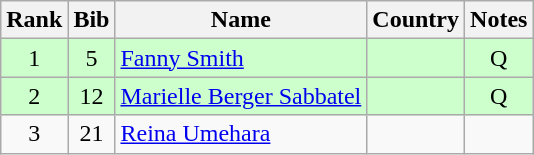<table class="wikitable" style="text-align:center;">
<tr>
<th>Rank</th>
<th>Bib</th>
<th>Name</th>
<th>Country</th>
<th>Notes</th>
</tr>
<tr bgcolor=ccffcc>
<td>1</td>
<td>5</td>
<td align=left><a href='#'>Fanny Smith</a></td>
<td align="left"></td>
<td>Q</td>
</tr>
<tr bgcolor=ccffcc>
<td>2</td>
<td>12</td>
<td align=left><a href='#'>Marielle Berger Sabbatel</a></td>
<td align="left"></td>
<td>Q</td>
</tr>
<tr>
<td>3</td>
<td>21</td>
<td align=left><a href='#'>Reina Umehara</a></td>
<td align="left"></td>
<td></td>
</tr>
</table>
